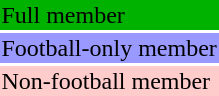<table>
<tr>
<td bgcolor="#00B200">Full member</td>
</tr>
<tr>
<td bgcolor="#9999FF">Football-only member</td>
</tr>
<tr>
<td bgcolor= "#FFCCCC">Non-football member</td>
</tr>
</table>
